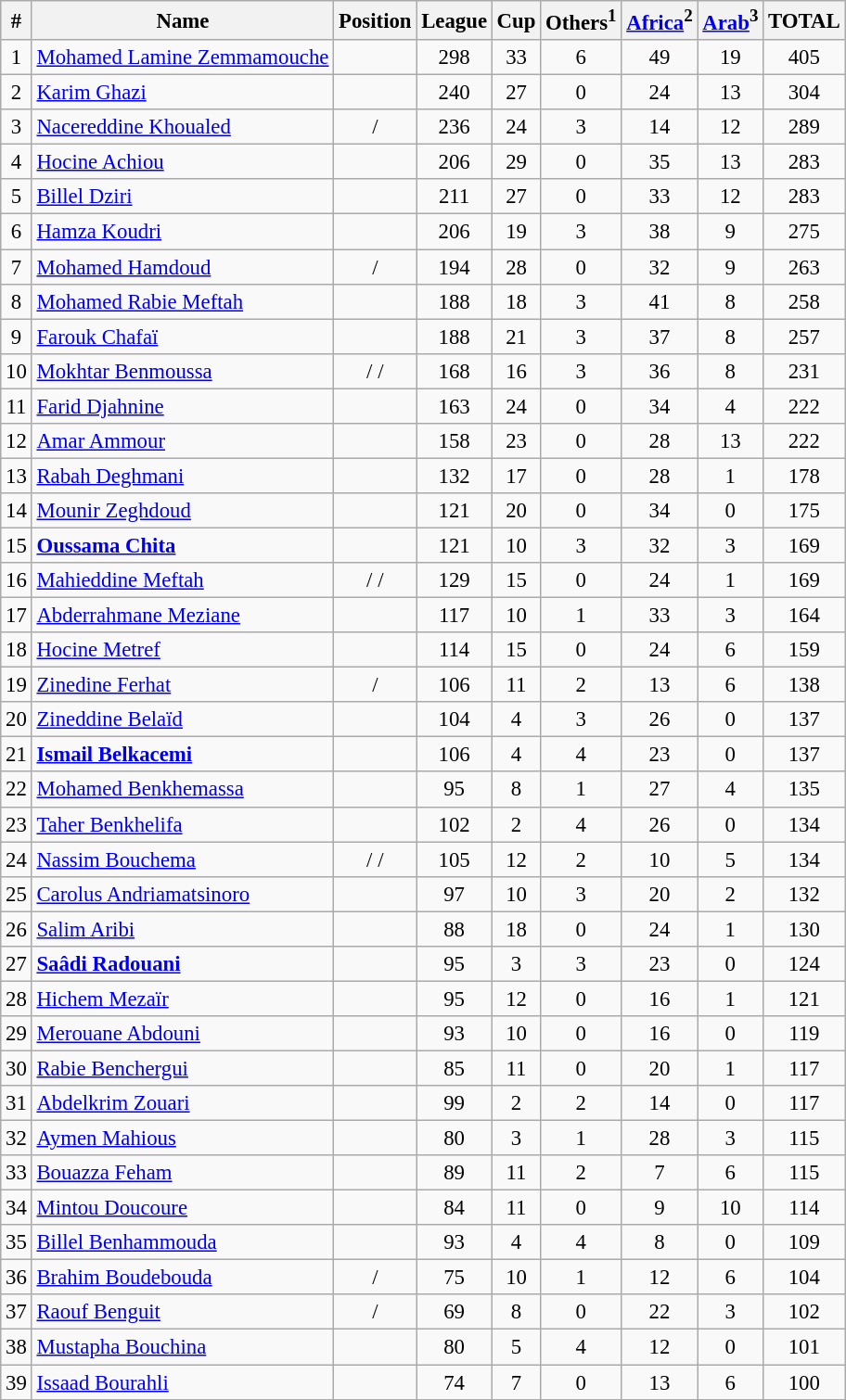<table class="wikitable plainrowheaders sortable" style="text-align:center;font-size:95%">
<tr>
<th>#</th>
<th>Name</th>
<th>Position</th>
<th>League</th>
<th>Cup</th>
<th>Others<sup>1</sup><br></th>
<th><a href='#'>Africa</a><sup>2</sup><br></th>
<th><a href='#'>Arab</a><sup>3</sup><br></th>
<th>TOTAL</th>
</tr>
<tr>
<td>1</td>
<td align="left"> <a href='#'>Mohamed Lamine Zemmamouche</a></td>
<td></td>
<td>298</td>
<td>33</td>
<td>6</td>
<td>49</td>
<td>19</td>
<td>405</td>
</tr>
<tr>
<td>2</td>
<td align="left"> <a href='#'>Karim Ghazi</a></td>
<td></td>
<td>240</td>
<td>27</td>
<td>0</td>
<td>24</td>
<td>13</td>
<td>304</td>
</tr>
<tr>
<td>3</td>
<td align="left"> <a href='#'>Nacereddine Khoualed</a></td>
<td> / </td>
<td>236</td>
<td>24</td>
<td>3</td>
<td>14</td>
<td>12</td>
<td>289</td>
</tr>
<tr>
<td>4</td>
<td align="left"> <a href='#'>Hocine Achiou</a></td>
<td></td>
<td>206</td>
<td>29</td>
<td>0</td>
<td>35</td>
<td>13</td>
<td>283</td>
</tr>
<tr>
<td>5</td>
<td align="left"> <a href='#'>Billel Dziri</a></td>
<td></td>
<td>211</td>
<td>27</td>
<td>0</td>
<td>33</td>
<td>12</td>
<td>283</td>
</tr>
<tr>
<td>6</td>
<td align="left"> <a href='#'>Hamza Koudri</a></td>
<td></td>
<td>206</td>
<td>19</td>
<td>3</td>
<td>38</td>
<td>9</td>
<td>275</td>
</tr>
<tr>
<td>7</td>
<td align="left"> <a href='#'>Mohamed Hamdoud</a></td>
<td> / </td>
<td>194</td>
<td>28</td>
<td>0</td>
<td>32</td>
<td>9</td>
<td>263</td>
</tr>
<tr>
<td>8</td>
<td align="left"> <a href='#'>Mohamed Rabie Meftah</a></td>
<td></td>
<td>188</td>
<td>18</td>
<td>3</td>
<td>41</td>
<td>8</td>
<td>258</td>
</tr>
<tr>
<td>9</td>
<td align="left"> <a href='#'>Farouk Chafaï</a></td>
<td></td>
<td>188</td>
<td>21</td>
<td>3</td>
<td>37</td>
<td>8</td>
<td>257</td>
</tr>
<tr>
<td>10</td>
<td align="left"> <a href='#'>Mokhtar Benmoussa</a></td>
<td> /  / </td>
<td>168</td>
<td>16</td>
<td>3</td>
<td>36</td>
<td>8</td>
<td>231</td>
</tr>
<tr>
<td>11</td>
<td align="left"> <a href='#'>Farid Djahnine</a></td>
<td></td>
<td>163</td>
<td>24</td>
<td>0</td>
<td>34</td>
<td>4</td>
<td>222</td>
</tr>
<tr>
<td>12</td>
<td align="left"> <a href='#'>Amar Ammour</a></td>
<td></td>
<td>158</td>
<td>23</td>
<td>0</td>
<td>28</td>
<td>13</td>
<td>222</td>
</tr>
<tr>
<td>13</td>
<td align="left"> <a href='#'>Rabah Deghmani</a></td>
<td></td>
<td>132</td>
<td>17</td>
<td>0</td>
<td>28</td>
<td>1</td>
<td>178</td>
</tr>
<tr>
<td>14</td>
<td align="left"> <a href='#'>Mounir Zeghdoud</a></td>
<td></td>
<td>121</td>
<td>20</td>
<td>0</td>
<td>34</td>
<td>0</td>
<td>175</td>
</tr>
<tr>
<td>15</td>
<td align="left"> <strong><a href='#'>Oussama Chita</a></strong></td>
<td></td>
<td>121</td>
<td>10</td>
<td>3</td>
<td>32</td>
<td>3</td>
<td>169</td>
</tr>
<tr>
<td>16</td>
<td align="left"> <a href='#'>Mahieddine Meftah</a></td>
<td> /  / </td>
<td>129</td>
<td>15</td>
<td>0</td>
<td>24</td>
<td>1</td>
<td>169</td>
</tr>
<tr>
<td>17</td>
<td align="left"> <a href='#'>Abderrahmane Meziane</a></td>
<td></td>
<td>117</td>
<td>10</td>
<td>1</td>
<td>33</td>
<td>3</td>
<td>164</td>
</tr>
<tr>
<td>18</td>
<td align="left"> <a href='#'>Hocine Metref</a></td>
<td></td>
<td>114</td>
<td>15</td>
<td>0</td>
<td>24</td>
<td>6</td>
<td>159</td>
</tr>
<tr>
<td>19</td>
<td align="left"> <a href='#'>Zinedine Ferhat</a></td>
<td> / </td>
<td>106</td>
<td>11</td>
<td>2</td>
<td>13</td>
<td>6</td>
<td>138</td>
</tr>
<tr>
<td>20</td>
<td align="left"> <a href='#'>Zineddine Belaïd</a></td>
<td></td>
<td>104</td>
<td>4</td>
<td>3</td>
<td>26</td>
<td>0</td>
<td>137</td>
</tr>
<tr>
<td>21</td>
<td align="left"> <strong><a href='#'>Ismail Belkacemi</a></strong></td>
<td></td>
<td>106</td>
<td>4</td>
<td>4</td>
<td>23</td>
<td>0</td>
<td>137</td>
</tr>
<tr>
<td>22</td>
<td align="left"> <a href='#'>Mohamed Benkhemassa</a></td>
<td></td>
<td>95</td>
<td>8</td>
<td>1</td>
<td>27</td>
<td>4</td>
<td>135</td>
</tr>
<tr>
<td>23</td>
<td align="left"> <a href='#'>Taher Benkhelifa</a></td>
<td></td>
<td>102</td>
<td>2</td>
<td>4</td>
<td>26</td>
<td>0</td>
<td>134</td>
</tr>
<tr>
<td>24</td>
<td align="left"> <a href='#'>Nassim Bouchema</a></td>
<td> /  / </td>
<td>105</td>
<td>12</td>
<td>2</td>
<td>10</td>
<td>5</td>
<td>134</td>
</tr>
<tr>
<td>25</td>
<td align="left"> <a href='#'>Carolus Andriamatsinoro</a></td>
<td></td>
<td>97</td>
<td>10</td>
<td>3</td>
<td>20</td>
<td>2</td>
<td>132</td>
</tr>
<tr>
<td>26</td>
<td align="left"> <a href='#'>Salim Aribi</a></td>
<td></td>
<td>88</td>
<td>18</td>
<td>0</td>
<td>24</td>
<td>1</td>
<td>130</td>
</tr>
<tr>
<td>27</td>
<td align="left"> <strong><a href='#'>Saâdi Radouani</a></strong></td>
<td></td>
<td>95</td>
<td>3</td>
<td>3</td>
<td>23</td>
<td>0</td>
<td>124</td>
</tr>
<tr>
<td>28</td>
<td align="left"> <a href='#'>Hichem Mezaïr</a></td>
<td></td>
<td>95</td>
<td>12</td>
<td>0</td>
<td>16</td>
<td>1</td>
<td>121</td>
</tr>
<tr>
<td>29</td>
<td align="left"> <a href='#'>Merouane Abdouni</a></td>
<td></td>
<td>93</td>
<td>10</td>
<td>0</td>
<td>16</td>
<td>0</td>
<td>119</td>
</tr>
<tr>
<td>30</td>
<td align="left"> <a href='#'>Rabie Benchergui</a></td>
<td></td>
<td>85</td>
<td>11</td>
<td>0</td>
<td>20</td>
<td>1</td>
<td>117</td>
</tr>
<tr>
<td>31</td>
<td align="left"> <a href='#'>Abdelkrim Zouari</a></td>
<td></td>
<td>99</td>
<td>2</td>
<td>2</td>
<td>14</td>
<td>0</td>
<td>117</td>
</tr>
<tr>
<td>32</td>
<td align="left"> <a href='#'>Aymen Mahious</a></td>
<td></td>
<td>80</td>
<td>3</td>
<td>1</td>
<td>28</td>
<td>3</td>
<td>115</td>
</tr>
<tr>
<td>33</td>
<td align="left"> <a href='#'>Bouazza Feham</a></td>
<td></td>
<td>89</td>
<td>11</td>
<td>2</td>
<td>7</td>
<td>6</td>
<td>115</td>
</tr>
<tr>
<td>34</td>
<td align="left"> <a href='#'>Mintou Doucoure</a></td>
<td></td>
<td>84</td>
<td>11</td>
<td>0</td>
<td>9</td>
<td>10</td>
<td>114</td>
</tr>
<tr>
<td>35</td>
<td align="left"> <a href='#'>Billel Benhammouda</a></td>
<td></td>
<td>93</td>
<td>4</td>
<td>4</td>
<td>8</td>
<td>0</td>
<td>109</td>
</tr>
<tr>
<td>36</td>
<td align="left"> <a href='#'>Brahim Boudebouda</a></td>
<td> / </td>
<td>75</td>
<td>10</td>
<td>1</td>
<td>12</td>
<td>6</td>
<td>104</td>
</tr>
<tr>
<td>37</td>
<td align="left"> <a href='#'>Raouf Benguit</a></td>
<td> / </td>
<td>69</td>
<td>8</td>
<td>0</td>
<td>22</td>
<td>3</td>
<td>102</td>
</tr>
<tr>
<td>38</td>
<td align="left"> <a href='#'>Mustapha Bouchina</a></td>
<td></td>
<td>80</td>
<td>5</td>
<td>4</td>
<td>12</td>
<td>0</td>
<td>101</td>
</tr>
<tr>
<td>39</td>
<td align="left"> <a href='#'>Issaad Bourahli</a></td>
<td></td>
<td>74</td>
<td>7</td>
<td>0</td>
<td>13</td>
<td>6</td>
<td>100</td>
</tr>
<tr>
</tr>
</table>
